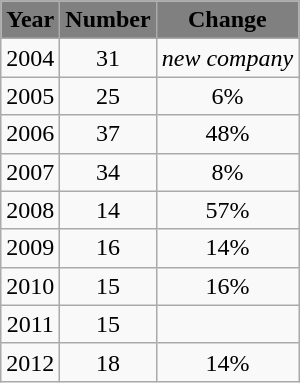<table class="sortable wikitable">
<tr align="center" bgcolor=grey>
<td><strong>Year</strong></td>
<td><strong>Number</strong></td>
<td><strong>Change</strong></td>
</tr>
<tr align="center">
<td>2004</td>
<td>31</td>
<td><em>new company</em></td>
</tr>
<tr align="center">
<td>2005</td>
<td>25</td>
<td>6% </td>
</tr>
<tr align="center">
<td>2006</td>
<td>37</td>
<td>48% </td>
</tr>
<tr align="center">
<td>2007</td>
<td>34</td>
<td>8% </td>
</tr>
<tr align="center">
<td>2008</td>
<td>14</td>
<td>57% </td>
</tr>
<tr align="center">
<td>2009</td>
<td>16</td>
<td>14% </td>
</tr>
<tr align="center">
<td>2010</td>
<td>15</td>
<td>16% </td>
</tr>
<tr align="center">
<td>2011</td>
<td>15</td>
<td></td>
</tr>
<tr align="center">
<td>2012</td>
<td>18</td>
<td>14% </td>
</tr>
</table>
